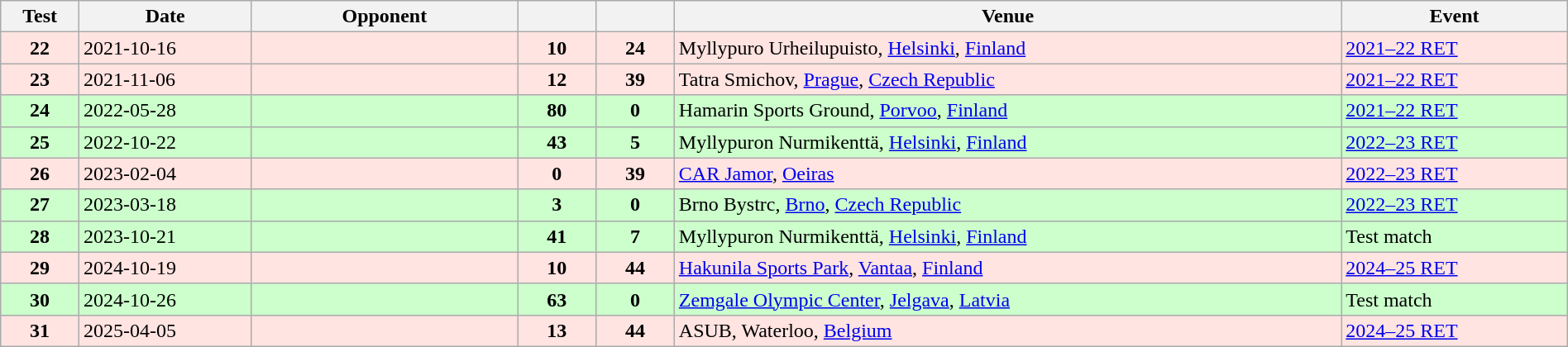<table class="wikitable sortable" style="width:100%">
<tr>
<th style="width:5%">Test</th>
<th style="width:11%">Date</th>
<th style="width:17%">Opponent</th>
<th style="width:5%"></th>
<th style="width:5%"></th>
<th>Venue</th>
<th>Event</th>
</tr>
<tr bgcolor="FFE4E1">
<td align="center"><strong>22</strong></td>
<td>2021-10-16</td>
<td></td>
<td align="center"><strong>10</strong></td>
<td align="center"><strong>24</strong></td>
<td>Myllypuro Urheilupuisto, <a href='#'>Helsinki</a>, <a href='#'>Finland</a></td>
<td><a href='#'>2021–22 RET</a></td>
</tr>
<tr bgcolor="FFE4E1">
<td align="center"><strong>23</strong></td>
<td>2021-11-06</td>
<td></td>
<td align="center"><strong>12</strong></td>
<td align="center"><strong>39</strong></td>
<td>Tatra Smichov, <a href='#'>Prague</a>, <a href='#'>Czech Republic</a></td>
<td><a href='#'>2021–22 RET</a></td>
</tr>
<tr bgcolor="#ccffcc">
<td align="center"><strong>24</strong></td>
<td>2022-05-28</td>
<td></td>
<td align="center"><strong>80</strong></td>
<td align="center"><strong>0</strong></td>
<td>Hamarin Sports Ground, <a href='#'>Porvoo</a>, <a href='#'>Finland</a></td>
<td><a href='#'>2021–22 RET</a></td>
</tr>
<tr bgcolor="#ccffcc">
<td align="center"><strong>25</strong></td>
<td>2022-10-22</td>
<td></td>
<td align="center"><strong>43</strong></td>
<td align="center"><strong>5</strong></td>
<td>Myllypuron Nurmikenttä, <a href='#'>Helsinki</a>, <a href='#'>Finland</a></td>
<td><a href='#'>2022–23 RET</a></td>
</tr>
<tr bgcolor="FFE4E1">
<td align="center"><strong>26</strong></td>
<td>2023-02-04</td>
<td></td>
<td align="center"><strong>0</strong></td>
<td align="center"><strong>39</strong></td>
<td><a href='#'>CAR Jamor</a>, <a href='#'>Oeiras</a></td>
<td><a href='#'>2022–23 RET</a></td>
</tr>
<tr bgcolor="#ccffcc">
<td align="center"><strong>27</strong></td>
<td>2023-03-18</td>
<td></td>
<td align="center"><strong>3</strong></td>
<td align="center"><strong>0</strong></td>
<td>Brno Bystrc, <a href='#'>Brno</a>, <a href='#'>Czech Republic</a></td>
<td><a href='#'>2022–23 RET</a></td>
</tr>
<tr bgcolor="#ccffcc">
<td align="center"><strong>28</strong></td>
<td>2023-10-21</td>
<td></td>
<td align="center"><strong>41</strong></td>
<td align="center"><strong>7</strong></td>
<td>Myllypuron Nurmikenttä, <a href='#'>Helsinki</a>, <a href='#'>Finland</a></td>
<td>Test match</td>
</tr>
<tr bgcolor="FFE4E1">
<td align="center"><strong>29</strong></td>
<td>2024-10-19</td>
<td></td>
<td align="center"><strong>10</strong></td>
<td align="center"><strong>44</strong></td>
<td><a href='#'>Hakunila Sports Park</a>, <a href='#'>Vantaa</a>, <a href='#'>Finland</a></td>
<td><a href='#'>2024–25 RET</a></td>
</tr>
<tr bgcolor="#ccffcc">
<td align="center"><strong>30</strong></td>
<td>2024-10-26</td>
<td></td>
<td align="center"><strong>63</strong></td>
<td align="center"><strong>0</strong></td>
<td><a href='#'>Zemgale Olympic Center</a>, <a href='#'>Jelgava</a>, <a href='#'>Latvia</a></td>
<td>Test match</td>
</tr>
<tr bgcolor="FFE4E1">
<td align="center"><strong>31</strong></td>
<td>2025-04-05</td>
<td></td>
<td align="center"><strong>13</strong></td>
<td align="center"><strong>44</strong></td>
<td>ASUB, Waterloo, <a href='#'>Belgium</a></td>
<td><a href='#'>2024–25 RET</a></td>
</tr>
</table>
